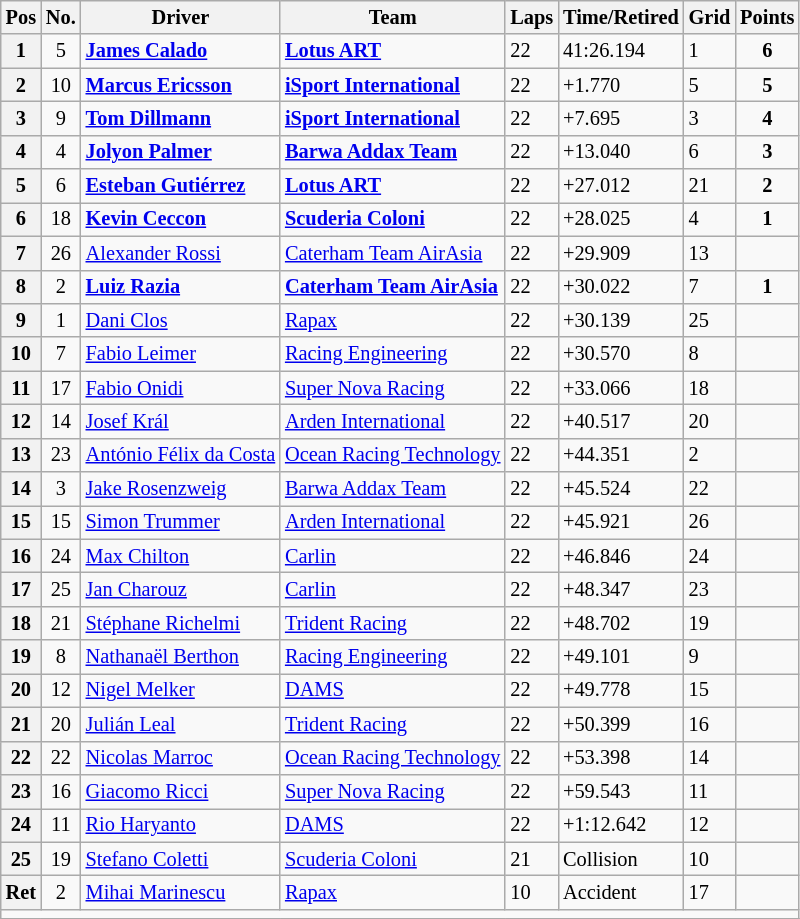<table class="wikitable" style="font-size:85%">
<tr>
<th>Pos</th>
<th>No.</th>
<th>Driver</th>
<th>Team</th>
<th>Laps</th>
<th>Time/Retired</th>
<th>Grid</th>
<th>Points</th>
</tr>
<tr>
<th>1</th>
<td align="center">5</td>
<td> <strong><a href='#'>James Calado</a></strong></td>
<td><strong><a href='#'>Lotus ART</a></strong></td>
<td>22</td>
<td>41:26.194</td>
<td>1</td>
<td align="center"><strong>6</strong></td>
</tr>
<tr>
<th>2</th>
<td align="center">10</td>
<td> <strong><a href='#'>Marcus Ericsson</a></strong></td>
<td><strong><a href='#'>iSport International</a></strong></td>
<td>22</td>
<td>+1.770</td>
<td>5</td>
<td align="center"><strong>5</strong></td>
</tr>
<tr>
<th>3</th>
<td align="center">9</td>
<td> <strong><a href='#'>Tom Dillmann</a></strong></td>
<td><strong><a href='#'>iSport International</a></strong></td>
<td>22</td>
<td>+7.695</td>
<td>3</td>
<td align="center"><strong>4</strong></td>
</tr>
<tr>
<th>4</th>
<td align="center">4</td>
<td> <strong><a href='#'>Jolyon Palmer</a></strong></td>
<td><strong><a href='#'>Barwa Addax Team</a></strong></td>
<td>22</td>
<td>+13.040</td>
<td>6</td>
<td align="center"><strong>3</strong></td>
</tr>
<tr>
<th>5</th>
<td align="center">6</td>
<td> <strong><a href='#'>Esteban Gutiérrez</a></strong></td>
<td><strong><a href='#'>Lotus ART</a></strong></td>
<td>22</td>
<td>+27.012</td>
<td>21</td>
<td align="center"><strong>2</strong></td>
</tr>
<tr>
<th>6</th>
<td align="center">18</td>
<td> <strong><a href='#'>Kevin Ceccon</a></strong></td>
<td><strong><a href='#'>Scuderia Coloni</a></strong></td>
<td>22</td>
<td>+28.025</td>
<td>4</td>
<td align="center"><strong>1</strong></td>
</tr>
<tr>
<th>7</th>
<td align="center">26</td>
<td> <a href='#'>Alexander Rossi</a></td>
<td><a href='#'>Caterham Team AirAsia</a></td>
<td>22</td>
<td>+29.909</td>
<td>13</td>
</tr>
<tr>
<th>8</th>
<td align="center">2</td>
<td> <strong><a href='#'>Luiz Razia</a></strong></td>
<td><strong><a href='#'>Caterham Team AirAsia</a></strong></td>
<td>22</td>
<td>+30.022</td>
<td>7</td>
<td align="center"><strong>1</strong></td>
</tr>
<tr>
<th>9</th>
<td align="center">1</td>
<td> <a href='#'>Dani Clos</a></td>
<td><a href='#'>Rapax</a></td>
<td>22</td>
<td>+30.139</td>
<td>25</td>
<td></td>
</tr>
<tr>
<th>10</th>
<td align="center">7</td>
<td> <a href='#'>Fabio Leimer</a></td>
<td><a href='#'>Racing Engineering</a></td>
<td>22</td>
<td>+30.570</td>
<td>8</td>
<td></td>
</tr>
<tr>
<th>11</th>
<td align="center">17</td>
<td> <a href='#'>Fabio Onidi</a></td>
<td><a href='#'>Super Nova Racing</a></td>
<td>22</td>
<td>+33.066</td>
<td>18</td>
<td></td>
</tr>
<tr>
<th>12</th>
<td align="center">14</td>
<td> <a href='#'>Josef Král</a></td>
<td><a href='#'>Arden International</a></td>
<td>22</td>
<td>+40.517</td>
<td>20</td>
<td></td>
</tr>
<tr>
<th>13</th>
<td align="center">23</td>
<td> <a href='#'>António Félix da Costa</a></td>
<td><a href='#'>Ocean Racing Technology</a></td>
<td>22</td>
<td>+44.351</td>
<td>2</td>
<td></td>
</tr>
<tr>
<th>14</th>
<td align="center">3</td>
<td> <a href='#'>Jake Rosenzweig</a></td>
<td><a href='#'>Barwa Addax Team</a></td>
<td>22</td>
<td>+45.524</td>
<td>22</td>
<td></td>
</tr>
<tr>
<th>15</th>
<td align="center">15</td>
<td> <a href='#'>Simon Trummer</a></td>
<td><a href='#'>Arden International</a></td>
<td>22</td>
<td>+45.921</td>
<td>26</td>
<td></td>
</tr>
<tr>
<th>16</th>
<td align="center">24</td>
<td> <a href='#'>Max Chilton</a></td>
<td><a href='#'>Carlin</a></td>
<td>22</td>
<td>+46.846</td>
<td>24</td>
<td></td>
</tr>
<tr>
<th>17</th>
<td align="center">25</td>
<td> <a href='#'>Jan Charouz</a></td>
<td><a href='#'>Carlin</a></td>
<td>22</td>
<td>+48.347</td>
<td>23</td>
<td></td>
</tr>
<tr>
<th>18</th>
<td align="center">21</td>
<td> <a href='#'>Stéphane Richelmi</a></td>
<td><a href='#'>Trident Racing</a></td>
<td>22</td>
<td>+48.702</td>
<td>19</td>
<td></td>
</tr>
<tr>
<th>19</th>
<td align="center">8</td>
<td> <a href='#'>Nathanaël Berthon</a></td>
<td><a href='#'>Racing Engineering</a></td>
<td>22</td>
<td>+49.101</td>
<td>9</td>
<td></td>
</tr>
<tr>
<th>20</th>
<td align="center">12</td>
<td> <a href='#'>Nigel Melker</a></td>
<td><a href='#'>DAMS</a></td>
<td>22</td>
<td>+49.778</td>
<td>15</td>
<td></td>
</tr>
<tr>
<th>21</th>
<td align="center">20</td>
<td> <a href='#'>Julián Leal</a></td>
<td><a href='#'>Trident Racing</a></td>
<td>22</td>
<td>+50.399</td>
<td>16</td>
<td></td>
</tr>
<tr>
<th>22</th>
<td align="center">22</td>
<td> <a href='#'>Nicolas Marroc</a></td>
<td><a href='#'>Ocean Racing Technology</a></td>
<td>22</td>
<td>+53.398</td>
<td>14</td>
<td></td>
</tr>
<tr>
<th>23</th>
<td align="center">16</td>
<td> <a href='#'>Giacomo Ricci</a></td>
<td><a href='#'>Super Nova Racing</a></td>
<td>22</td>
<td>+59.543</td>
<td>11</td>
<td></td>
</tr>
<tr>
<th>24</th>
<td align="center">11</td>
<td> <a href='#'>Rio Haryanto</a></td>
<td><a href='#'>DAMS</a></td>
<td>22</td>
<td>+1:12.642</td>
<td>12</td>
<td></td>
</tr>
<tr>
<th>25</th>
<td align="center">19</td>
<td> <a href='#'>Stefano Coletti</a></td>
<td><a href='#'>Scuderia Coloni</a></td>
<td>21</td>
<td>Collision</td>
<td>10</td>
<td></td>
</tr>
<tr>
<th>Ret</th>
<td align="center">2</td>
<td> <a href='#'>Mihai Marinescu</a></td>
<td><a href='#'>Rapax</a></td>
<td>10</td>
<td>Accident</td>
<td>17</td>
<td></td>
</tr>
<tr>
<td colspan=8></td>
</tr>
<tr>
</tr>
</table>
